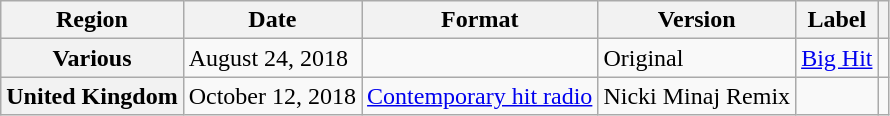<table class="wikitable plainrowheaders">
<tr>
<th scope="col">Region</th>
<th scope="col">Date</th>
<th scope="col">Format</th>
<th scope="col">Version</th>
<th scope="col">Label</th>
<th scope="col"></th>
</tr>
<tr>
<th scope="row">Various</th>
<td>August 24, 2018</td>
<td></td>
<td>Original</td>
<td><a href='#'>Big Hit</a></td>
<td></td>
</tr>
<tr>
<th scope="row">United Kingdom</th>
<td>October 12, 2018</td>
<td><a href='#'>Contemporary hit radio</a></td>
<td>Nicki Minaj Remix</td>
<td></td>
<td></td>
</tr>
</table>
